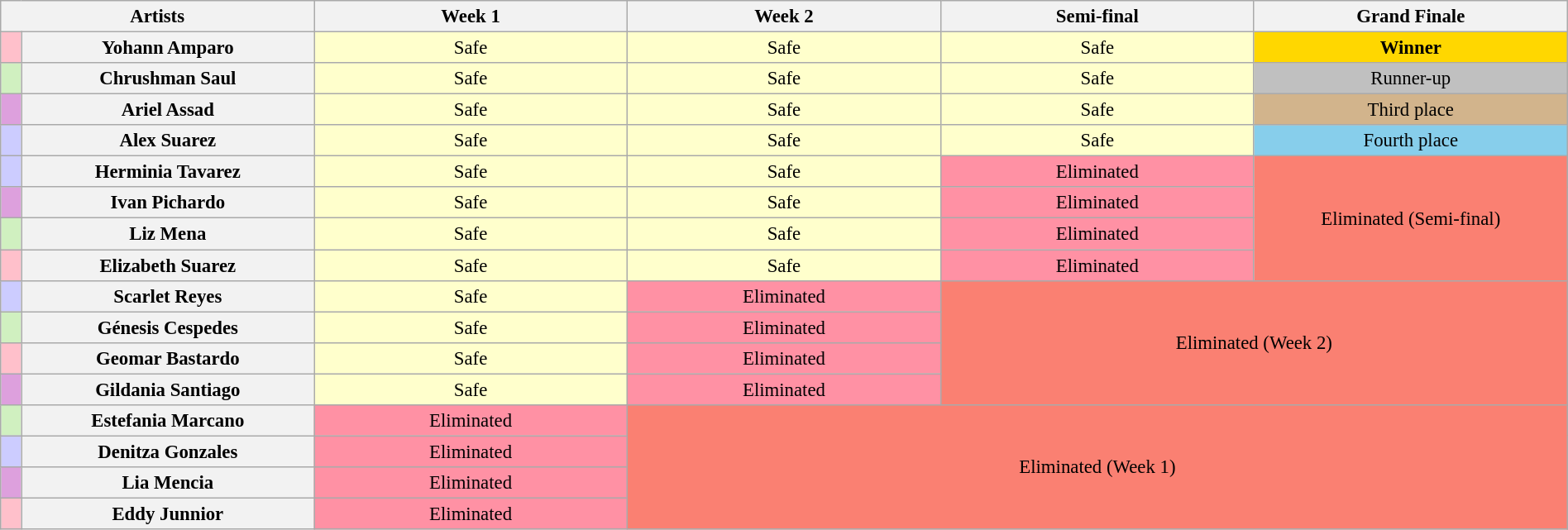<table class="wikitable" style="text-align:center; font-size:95%; width:100%">
<tr>
<th colspan="2">Artists</th>
<th style="width:15%">Week 1</th>
<th style="width:15%">Week 2</th>
<th style="width:15%">Semi-final</th>
<th style="width:15%">Grand Finale</th>
</tr>
<tr>
<th style="width:01%; background: pink"></th>
<th style="width:14%">Yohann Amparo</th>
<td style="background:#FFFFCC">Safe</td>
<td style="background:#FFFFCC">Safe</td>
<td style="background:#FFFFCC">Safe</td>
<td style="background:gold"><strong>Winner</strong></td>
</tr>
<tr>
<th style="background:#d0f0c0"></th>
<th>Chrushman Saul</th>
<td style="background:#FFFFCC">Safe</td>
<td style="background:#FFFFCC">Safe</td>
<td style="background:#FFFFCC">Safe</td>
<td style="background:silver">Runner-up</td>
</tr>
<tr>
<th style="background:#dda0dd"></th>
<th>Ariel Assad</th>
<td style="background:#FFFFCC">Safe</td>
<td style="background:#FFFFCC">Safe</td>
<td style="background:#FFFFCC">Safe</td>
<td style="background:tan">Third place</td>
</tr>
<tr>
<th style="background:#ccccff"></th>
<th>Alex Suarez</th>
<td style="background:#FFFFCC">Safe</td>
<td style="background:#FFFFCC">Safe</td>
<td style="background:#FFFFCC">Safe</td>
<td style="background:skyblue">Fourth place</td>
</tr>
<tr>
<th style="background:#ccccff"></th>
<th>Herminia Tavarez</th>
<td style="background:#FFFFCC">Safe</td>
<td style="background:#FFFFCC">Safe</td>
<td style="background:#FF91A4">Eliminated</td>
<td style="background:salmon" rowspan="4" colspan="4">Eliminated (Semi-final)</td>
</tr>
<tr>
<th style="background:#dda0dd"></th>
<th>Ivan Pichardo</th>
<td style="background:#FFFFCC">Safe</td>
<td style="background:#FFFFCC">Safe</td>
<td style="background:#FF91A4">Eliminated</td>
</tr>
<tr>
<th style="background:#d0f0c0"></th>
<th>Liz Mena</th>
<td style="background:#FFFFCC">Safe</td>
<td style="background:#FFFFCC">Safe</td>
<td style="background:#FF91A4">Eliminated</td>
</tr>
<tr>
<th style="background: pink"></th>
<th>Elizabeth Suarez</th>
<td style="background:#FFFFCC">Safe</td>
<td style="background:#FFFFCC">Safe</td>
<td style="background:#FF91A4">Eliminated</td>
</tr>
<tr>
<th style="background:#ccccff"></th>
<th>Scarlet Reyes</th>
<td style="background:#FFFFCC">Safe</td>
<td style="background:#FF91A4">Eliminated</td>
<td style="background:salmon" rowspan="4" colspan="4">Eliminated (Week 2)</td>
</tr>
<tr>
<th style="background:#d0f0c0"></th>
<th>Génesis Cespedes</th>
<td style="background:#FFFFCC">Safe</td>
<td style="background:#FF91A4">Eliminated</td>
</tr>
<tr>
<th style="background: pink"></th>
<th>Geomar Bastardo</th>
<td style="background:#FFFFCC">Safe</td>
<td style="background:#FF91A4">Eliminated</td>
</tr>
<tr>
<th style="background:#dda0dd"></th>
<th>Gildania Santiago</th>
<td style="background:#FFFFCC">Safe</td>
<td style="background:#FF91A4">Eliminated</td>
</tr>
<tr>
<th style="background:#d0f0c0"></th>
<th>Estefania Marcano</th>
<td style="background:#FF91A4">Eliminated</td>
<td style="background:salmon" rowspan="4" colspan="5">Eliminated (Week 1)</td>
</tr>
<tr>
<th style="background:#ccccff"></th>
<th>Denitza Gonzales</th>
<td style="background:#FF91A4">Eliminated</td>
</tr>
<tr>
<th style="background:#dda0dd"></th>
<th>Lia Mencia</th>
<td style="background:#FF91A4">Eliminated</td>
</tr>
<tr>
<th style="background: pink"></th>
<th>Eddy Junnior</th>
<td style="background:#FF91A4">Eliminated</td>
</tr>
</table>
